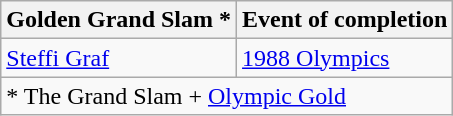<table class="wikitable">
<tr>
<th>Golden Grand Slam *</th>
<th>Event of completion</th>
</tr>
<tr>
<td> <a href='#'>Steffi Graf</a></td>
<td><a href='#'>1988 Olympics</a></td>
</tr>
<tr>
<td colspan="2">* The Grand Slam + <a href='#'>Olympic Gold</a></td>
</tr>
</table>
